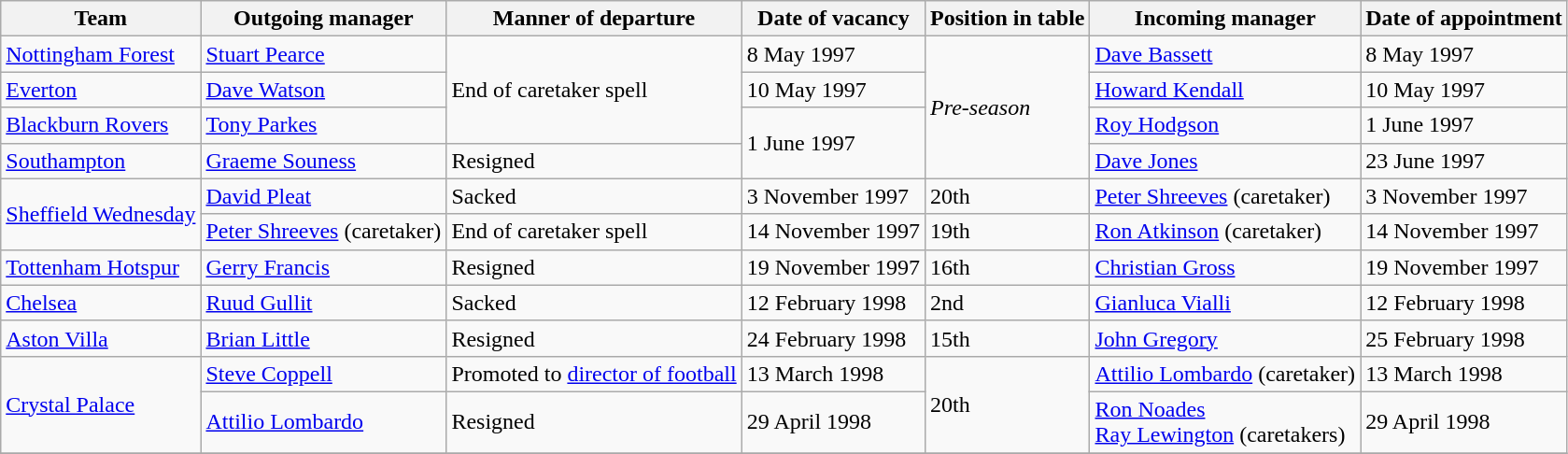<table class="wikitable">
<tr>
<th>Team</th>
<th>Outgoing manager</th>
<th>Manner of departure</th>
<th>Date of vacancy</th>
<th>Position in table</th>
<th>Incoming manager</th>
<th>Date of appointment</th>
</tr>
<tr>
<td><a href='#'>Nottingham Forest</a></td>
<td> <a href='#'>Stuart Pearce</a></td>
<td rowspan=3>End of caretaker spell</td>
<td>8 May 1997</td>
<td rowspan=4><em>Pre-season</em></td>
<td> <a href='#'>Dave Bassett</a></td>
<td>8 May 1997</td>
</tr>
<tr>
<td><a href='#'>Everton</a></td>
<td> <a href='#'>Dave Watson</a></td>
<td>10 May 1997</td>
<td> <a href='#'>Howard Kendall</a></td>
<td>10 May 1997</td>
</tr>
<tr>
<td><a href='#'>Blackburn Rovers</a></td>
<td> <a href='#'>Tony Parkes</a></td>
<td rowspan=2>1 June 1997</td>
<td> <a href='#'>Roy Hodgson</a></td>
<td>1 June 1997</td>
</tr>
<tr>
<td><a href='#'>Southampton</a></td>
<td> <a href='#'>Graeme Souness</a></td>
<td>Resigned</td>
<td> <a href='#'>Dave Jones</a></td>
<td>23 June 1997</td>
</tr>
<tr>
<td rowspan=2><a href='#'>Sheffield Wednesday</a></td>
<td> <a href='#'>David Pleat</a></td>
<td>Sacked</td>
<td>3 November 1997</td>
<td>20th</td>
<td> <a href='#'>Peter Shreeves</a> (caretaker)</td>
<td>3 November 1997</td>
</tr>
<tr>
<td> <a href='#'>Peter Shreeves</a> (caretaker)</td>
<td>End of caretaker spell</td>
<td>14 November 1997</td>
<td>19th</td>
<td> <a href='#'>Ron Atkinson</a> (caretaker)</td>
<td>14 November 1997</td>
</tr>
<tr>
<td><a href='#'>Tottenham Hotspur</a></td>
<td> <a href='#'>Gerry Francis</a></td>
<td>Resigned</td>
<td>19 November 1997</td>
<td>16th</td>
<td> <a href='#'>Christian Gross</a></td>
<td>19 November 1997</td>
</tr>
<tr>
<td><a href='#'>Chelsea</a></td>
<td> <a href='#'>Ruud Gullit</a></td>
<td>Sacked</td>
<td>12 February 1998</td>
<td>2nd</td>
<td> <a href='#'>Gianluca Vialli</a></td>
<td>12 February 1998</td>
</tr>
<tr>
<td><a href='#'>Aston Villa</a></td>
<td> <a href='#'>Brian Little</a></td>
<td>Resigned</td>
<td>24 February 1998</td>
<td>15th</td>
<td> <a href='#'>John Gregory</a></td>
<td>25 February 1998</td>
</tr>
<tr>
<td rowspan=2><a href='#'>Crystal Palace</a></td>
<td> <a href='#'>Steve Coppell</a></td>
<td>Promoted to <a href='#'>director of football</a></td>
<td>13 March 1998</td>
<td rowspan=2>20th</td>
<td> <a href='#'>Attilio Lombardo</a> (caretaker)</td>
<td>13 March 1998</td>
</tr>
<tr>
<td> <a href='#'>Attilio Lombardo</a></td>
<td>Resigned</td>
<td>29 April 1998</td>
<td> <a href='#'>Ron Noades</a><br> <a href='#'>Ray Lewington</a> (caretakers)</td>
<td>29 April 1998</td>
</tr>
<tr>
</tr>
</table>
